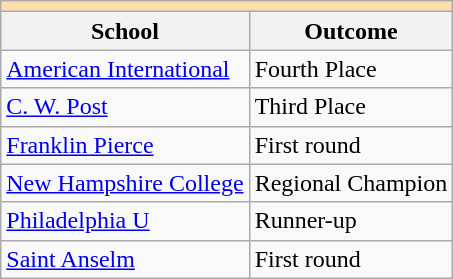<table class="wikitable" style="float:left; margin-right:1em;">
<tr>
<th colspan="3" style="background:#ffdead;"></th>
</tr>
<tr>
<th>School</th>
<th>Outcome</th>
</tr>
<tr>
<td><a href='#'>American International</a></td>
<td>Fourth Place</td>
</tr>
<tr>
<td><a href='#'>C. W. Post</a></td>
<td>Third Place</td>
</tr>
<tr>
<td><a href='#'>Franklin Pierce</a></td>
<td>First round</td>
</tr>
<tr>
<td><a href='#'>New Hampshire College</a></td>
<td>Regional Champion</td>
</tr>
<tr>
<td><a href='#'>Philadelphia U</a></td>
<td>Runner-up</td>
</tr>
<tr>
<td><a href='#'>Saint Anselm</a></td>
<td>First round</td>
</tr>
</table>
